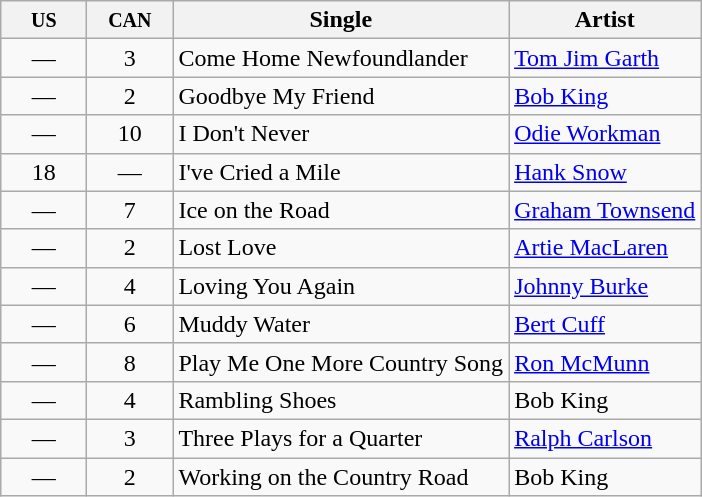<table class="wikitable sortable">
<tr>
<th width="50"><small>US</small></th>
<th width="50"><small>CAN</small></th>
<th>Single</th>
<th>Artist</th>
</tr>
<tr>
<td align="center">—</td>
<td align="center">3</td>
<td>Come Home Newfoundlander</td>
<td><a href='#'>Tom Jim Garth</a></td>
</tr>
<tr>
<td align="center">—</td>
<td align="center">2</td>
<td>Goodbye My Friend</td>
<td><a href='#'>Bob King</a></td>
</tr>
<tr>
<td align="center">—</td>
<td align="center">10</td>
<td>I Don't Never</td>
<td><a href='#'>Odie Workman</a></td>
</tr>
<tr>
<td align="center">18</td>
<td align="center">—</td>
<td>I've Cried a Mile</td>
<td><a href='#'>Hank Snow</a></td>
</tr>
<tr>
<td align="center">—</td>
<td align="center">7</td>
<td>Ice on the Road</td>
<td><a href='#'>Graham Townsend</a></td>
</tr>
<tr>
<td align="center">—</td>
<td align="center">2</td>
<td>Lost Love</td>
<td><a href='#'>Artie MacLaren</a></td>
</tr>
<tr>
<td align="center">—</td>
<td align="center">4</td>
<td>Loving You Again</td>
<td><a href='#'>Johnny Burke</a></td>
</tr>
<tr>
<td align="center">—</td>
<td align="center">6</td>
<td>Muddy Water</td>
<td><a href='#'>Bert Cuff</a></td>
</tr>
<tr>
<td align="center">—</td>
<td align="center">8</td>
<td>Play Me One More Country Song</td>
<td><a href='#'>Ron McMunn</a></td>
</tr>
<tr>
<td align="center">—</td>
<td align="center">4</td>
<td>Rambling Shoes</td>
<td>Bob King</td>
</tr>
<tr>
<td align="center">—</td>
<td align="center">3</td>
<td>Three Plays for a Quarter</td>
<td><a href='#'>Ralph Carlson</a></td>
</tr>
<tr>
<td align="center">—</td>
<td align="center">2</td>
<td>Working on the Country Road</td>
<td>Bob King</td>
</tr>
</table>
